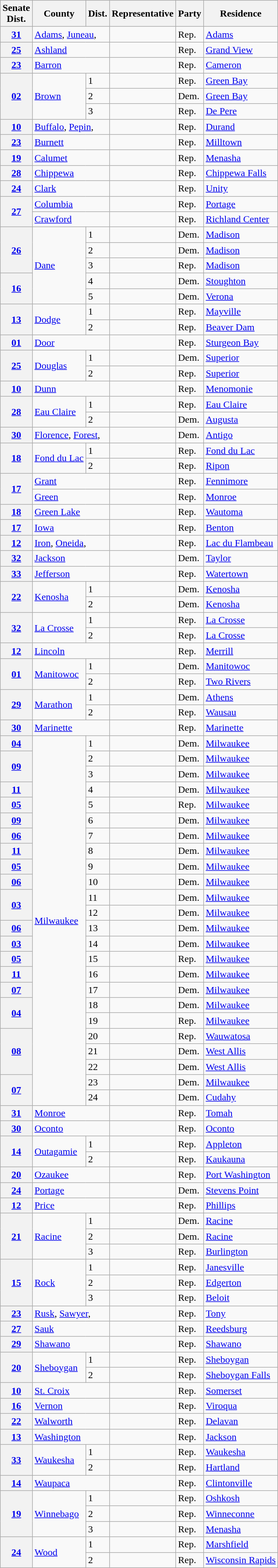<table class="wikitable sortable">
<tr>
<th>Senate<br>Dist.</th>
<th>County</th>
<th>Dist.</th>
<th>Representative</th>
<th>Party</th>
<th>Residence</th>
</tr>
<tr>
<th><a href='#'>31</a></th>
<td text-align="left" colspan="2"><a href='#'>Adams</a>, <a href='#'>Juneau</a>, </td>
<td></td>
<td>Rep.</td>
<td><a href='#'>Adams</a></td>
</tr>
<tr>
<th><a href='#'>25</a></th>
<td text-align="left" colspan="2"><a href='#'>Ashland</a> </td>
<td></td>
<td>Rep.</td>
<td><a href='#'>Grand View</a></td>
</tr>
<tr>
<th><a href='#'>23</a></th>
<td text-align="left" colspan="2"><a href='#'>Barron</a></td>
<td></td>
<td>Rep.</td>
<td><a href='#'>Cameron</a></td>
</tr>
<tr>
<th rowspan="3"><a href='#'>02</a></th>
<td text-align="left" rowspan="3"><a href='#'>Brown</a></td>
<td>1</td>
<td></td>
<td>Rep.</td>
<td><a href='#'>Green Bay</a></td>
</tr>
<tr>
<td>2</td>
<td></td>
<td>Dem.</td>
<td><a href='#'>Green Bay</a></td>
</tr>
<tr>
<td>3</td>
<td></td>
<td>Rep.</td>
<td><a href='#'>De Pere</a></td>
</tr>
<tr>
<th><a href='#'>10</a></th>
<td text-align="left" colspan="2"><a href='#'>Buffalo</a>, <a href='#'>Pepin</a>, </td>
<td></td>
<td>Rep.</td>
<td><a href='#'>Durand</a></td>
</tr>
<tr>
<th><a href='#'>23</a></th>
<td text-align="left" colspan="2"><a href='#'>Burnett</a> </td>
<td></td>
<td>Rep.</td>
<td><a href='#'>Milltown</a></td>
</tr>
<tr>
<th><a href='#'>19</a></th>
<td text-align="left" colspan="2"><a href='#'>Calumet</a></td>
<td></td>
<td>Rep.</td>
<td><a href='#'>Menasha</a></td>
</tr>
<tr>
<th><a href='#'>28</a></th>
<td text-align="left" colspan="2"><a href='#'>Chippewa</a></td>
<td></td>
<td>Rep.</td>
<td><a href='#'>Chippewa Falls</a></td>
</tr>
<tr>
<th><a href='#'>24</a></th>
<td text-align="left" colspan="2"><a href='#'>Clark</a></td>
<td> </td>
<td>Rep.</td>
<td><a href='#'>Unity</a></td>
</tr>
<tr>
<th rowspan="2"><a href='#'>27</a></th>
<td text-align="left" colspan="2"><a href='#'>Columbia</a></td>
<td></td>
<td>Rep.</td>
<td><a href='#'>Portage</a></td>
</tr>
<tr>
<td text-align="left" colspan="2"><a href='#'>Crawford</a> </td>
<td></td>
<td>Rep.</td>
<td><a href='#'>Richland Center</a></td>
</tr>
<tr>
<th rowspan="3"><a href='#'>26</a></th>
<td text-align="left" rowspan="5"><a href='#'>Dane</a></td>
<td>1</td>
<td></td>
<td>Dem.</td>
<td><a href='#'>Madison</a></td>
</tr>
<tr>
<td>2</td>
<td> </td>
<td>Dem.</td>
<td><a href='#'>Madison</a></td>
</tr>
<tr>
<td>3</td>
<td></td>
<td>Rep.</td>
<td><a href='#'>Madison</a></td>
</tr>
<tr>
<th rowspan="2"><a href='#'>16</a></th>
<td>4</td>
<td></td>
<td>Dem.</td>
<td><a href='#'>Stoughton</a></td>
</tr>
<tr>
<td>5</td>
<td></td>
<td>Dem.</td>
<td><a href='#'>Verona</a></td>
</tr>
<tr>
<th rowspan="2"><a href='#'>13</a></th>
<td text-align="left" rowspan="2"><a href='#'>Dodge</a></td>
<td>1</td>
<td></td>
<td>Rep.</td>
<td><a href='#'>Mayville</a></td>
</tr>
<tr>
<td>2</td>
<td></td>
<td>Rep.</td>
<td><a href='#'>Beaver Dam</a></td>
</tr>
<tr>
<th><a href='#'>01</a></th>
<td text-align="left" colspan="2"><a href='#'>Door</a> </td>
<td></td>
<td>Rep.</td>
<td><a href='#'>Sturgeon Bay</a></td>
</tr>
<tr>
<th rowspan="2"><a href='#'>25</a></th>
<td text-align="left" rowspan="2"><a href='#'>Douglas</a></td>
<td>1</td>
<td></td>
<td>Dem.</td>
<td><a href='#'>Superior</a></td>
</tr>
<tr>
<td>2</td>
<td></td>
<td>Rep.</td>
<td><a href='#'>Superior</a></td>
</tr>
<tr>
<th><a href='#'>10</a></th>
<td text-align="left" colspan="2"><a href='#'>Dunn</a></td>
<td></td>
<td>Rep.</td>
<td><a href='#'>Menomonie</a></td>
</tr>
<tr>
<th rowspan="2"><a href='#'>28</a></th>
<td text-align="left" rowspan="2"><a href='#'>Eau Claire</a></td>
<td>1</td>
<td></td>
<td>Rep.</td>
<td><a href='#'>Eau Claire</a></td>
</tr>
<tr>
<td>2</td>
<td></td>
<td>Dem.</td>
<td><a href='#'>Augusta</a></td>
</tr>
<tr>
<th><a href='#'>30</a></th>
<td text-align="left" colspan="2"><a href='#'>Florence</a>, <a href='#'>Forest</a>, </td>
<td></td>
<td>Dem.</td>
<td><a href='#'>Antigo</a></td>
</tr>
<tr>
<th rowspan="2"><a href='#'>18</a></th>
<td text-align="left" rowspan="2"><a href='#'>Fond du Lac</a></td>
<td>1</td>
<td></td>
<td>Rep.</td>
<td><a href='#'>Fond du Lac</a></td>
</tr>
<tr>
<td>2</td>
<td></td>
<td>Rep.</td>
<td><a href='#'>Ripon</a></td>
</tr>
<tr>
<th rowspan="2"><a href='#'>17</a></th>
<td text-align="left" colspan="2"><a href='#'>Grant</a></td>
<td></td>
<td>Rep.</td>
<td><a href='#'>Fennimore</a></td>
</tr>
<tr>
<td text-align="left" colspan="2"><a href='#'>Green</a></td>
<td></td>
<td>Rep.</td>
<td><a href='#'>Monroe</a></td>
</tr>
<tr>
<th><a href='#'>18</a></th>
<td text-align="left" colspan="2"><a href='#'>Green Lake</a> </td>
<td></td>
<td>Rep.</td>
<td><a href='#'>Wautoma</a></td>
</tr>
<tr>
<th><a href='#'>17</a></th>
<td text-align="left" colspan="2"><a href='#'>Iowa</a> </td>
<td></td>
<td>Rep.</td>
<td><a href='#'>Benton</a></td>
</tr>
<tr>
<th><a href='#'>12</a></th>
<td text-align="left" colspan="2"><a href='#'>Iron</a>, <a href='#'>Oneida</a>, </td>
<td></td>
<td>Rep.</td>
<td><a href='#'>Lac du Flambeau</a></td>
</tr>
<tr>
<th><a href='#'>32</a></th>
<td text-align="left" colspan="2"><a href='#'>Jackson</a> </td>
<td></td>
<td>Dem.</td>
<td><a href='#'>Taylor</a></td>
</tr>
<tr>
<th><a href='#'>33</a></th>
<td text-align="left" colspan="2"><a href='#'>Jefferson</a></td>
<td></td>
<td>Rep.</td>
<td><a href='#'>Watertown</a></td>
</tr>
<tr>
<th rowspan="2"><a href='#'>22</a></th>
<td text-align="left" rowspan="2"><a href='#'>Kenosha</a></td>
<td>1</td>
<td></td>
<td>Dem.</td>
<td><a href='#'>Kenosha</a></td>
</tr>
<tr>
<td>2</td>
<td></td>
<td>Dem.</td>
<td><a href='#'>Kenosha</a></td>
</tr>
<tr>
<th rowspan="2"><a href='#'>32</a></th>
<td text-align="left" rowspan="2"><a href='#'>La Crosse</a></td>
<td>1</td>
<td></td>
<td>Rep.</td>
<td><a href='#'>La Crosse</a></td>
</tr>
<tr>
<td>2</td>
<td></td>
<td>Rep.</td>
<td><a href='#'>La Crosse</a></td>
</tr>
<tr>
<th><a href='#'>12</a></th>
<td text-align="left" colspan="2"><a href='#'>Lincoln</a></td>
<td></td>
<td>Rep.</td>
<td><a href='#'>Merrill</a></td>
</tr>
<tr>
<th rowspan="2"><a href='#'>01</a></th>
<td rowspan="2" text-align="left"><a href='#'>Manitowoc</a></td>
<td>1</td>
<td></td>
<td>Dem.</td>
<td><a href='#'>Manitowoc</a></td>
</tr>
<tr>
<td>2</td>
<td></td>
<td>Rep.</td>
<td><a href='#'>Two Rivers</a></td>
</tr>
<tr>
<th rowspan="2"><a href='#'>29</a></th>
<td text-align="left" rowspan="2"><a href='#'>Marathon</a></td>
<td>1</td>
<td></td>
<td>Dem.</td>
<td><a href='#'>Athens</a></td>
</tr>
<tr>
<td>2</td>
<td></td>
<td>Rep.</td>
<td><a href='#'>Wausau</a></td>
</tr>
<tr>
<th><a href='#'>30</a></th>
<td text-align="left" colspan="2"><a href='#'>Marinette</a></td>
<td></td>
<td>Rep.</td>
<td><a href='#'>Marinette</a></td>
</tr>
<tr>
<th><a href='#'>04</a></th>
<td text-align="left" rowspan="24"><a href='#'>Milwaukee</a></td>
<td>1</td>
<td></td>
<td>Dem.</td>
<td><a href='#'>Milwaukee</a></td>
</tr>
<tr>
<th rowspan="2"><a href='#'>09</a></th>
<td>2</td>
<td></td>
<td>Dem.</td>
<td><a href='#'>Milwaukee</a></td>
</tr>
<tr>
<td>3</td>
<td></td>
<td>Dem.</td>
<td><a href='#'>Milwaukee</a></td>
</tr>
<tr>
<th><a href='#'>11</a></th>
<td>4</td>
<td></td>
<td>Dem.</td>
<td><a href='#'>Milwaukee</a></td>
</tr>
<tr>
<th><a href='#'>05</a></th>
<td>5</td>
<td></td>
<td>Rep.</td>
<td><a href='#'>Milwaukee</a></td>
</tr>
<tr>
<th><a href='#'>09</a></th>
<td>6</td>
<td></td>
<td>Dem.</td>
<td><a href='#'>Milwaukee</a></td>
</tr>
<tr>
<th><a href='#'>06</a></th>
<td>7</td>
<td></td>
<td>Dem.</td>
<td><a href='#'>Milwaukee</a></td>
</tr>
<tr>
<th><a href='#'>11</a></th>
<td>8</td>
<td></td>
<td>Dem.</td>
<td><a href='#'>Milwaukee</a></td>
</tr>
<tr>
<th><a href='#'>05</a></th>
<td>9</td>
<td></td>
<td>Dem.</td>
<td><a href='#'>Milwaukee</a></td>
</tr>
<tr>
<th><a href='#'>06</a></th>
<td>10</td>
<td></td>
<td>Dem.</td>
<td><a href='#'>Milwaukee</a></td>
</tr>
<tr>
<th rowspan="2"><a href='#'>03</a></th>
<td>11</td>
<td></td>
<td>Dem.</td>
<td><a href='#'>Milwaukee</a></td>
</tr>
<tr>
<td>12</td>
<td></td>
<td>Dem.</td>
<td><a href='#'>Milwaukee</a></td>
</tr>
<tr>
<th><a href='#'>06</a></th>
<td>13</td>
<td></td>
<td>Dem.</td>
<td><a href='#'>Milwaukee</a></td>
</tr>
<tr>
<th><a href='#'>03</a></th>
<td>14</td>
<td></td>
<td>Dem.</td>
<td><a href='#'>Milwaukee</a></td>
</tr>
<tr>
<th><a href='#'>05</a></th>
<td>15</td>
<td></td>
<td>Rep.</td>
<td><a href='#'>Milwaukee</a></td>
</tr>
<tr>
<th><a href='#'>11</a></th>
<td>16</td>
<td></td>
<td>Dem.</td>
<td><a href='#'>Milwaukee</a></td>
</tr>
<tr>
<th><a href='#'>07</a></th>
<td>17</td>
<td></td>
<td>Dem.</td>
<td><a href='#'>Milwaukee</a></td>
</tr>
<tr>
<th rowspan="2"><a href='#'>04</a></th>
<td>18</td>
<td></td>
<td>Dem.</td>
<td><a href='#'>Milwaukee</a></td>
</tr>
<tr>
<td>19</td>
<td></td>
<td>Rep.</td>
<td><a href='#'>Milwaukee</a></td>
</tr>
<tr>
<th rowspan="3"><a href='#'>08</a></th>
<td>20</td>
<td></td>
<td>Rep.</td>
<td><a href='#'>Wauwatosa</a></td>
</tr>
<tr>
<td>21</td>
<td></td>
<td>Dem.</td>
<td><a href='#'>West Allis</a></td>
</tr>
<tr>
<td>22</td>
<td></td>
<td>Dem.</td>
<td><a href='#'>West Allis</a></td>
</tr>
<tr>
<th rowspan="2"><a href='#'>07</a></th>
<td>23</td>
<td></td>
<td>Dem.</td>
<td><a href='#'>Milwaukee</a></td>
</tr>
<tr>
<td>24</td>
<td></td>
<td>Dem.</td>
<td><a href='#'>Cudahy</a></td>
</tr>
<tr>
<th><a href='#'>31</a></th>
<td text-align="left" colspan="2"><a href='#'>Monroe</a></td>
<td></td>
<td>Rep.</td>
<td><a href='#'>Tomah</a></td>
</tr>
<tr>
<th><a href='#'>30</a></th>
<td text-align="left" colspan="2"><a href='#'>Oconto</a></td>
<td></td>
<td>Rep.</td>
<td><a href='#'>Oconto</a></td>
</tr>
<tr>
<th rowspan="2"><a href='#'>14</a></th>
<td text-align="left" rowspan="2"><a href='#'>Outagamie</a></td>
<td>1</td>
<td></td>
<td>Rep.</td>
<td><a href='#'>Appleton</a></td>
</tr>
<tr>
<td>2</td>
<td></td>
<td>Rep.</td>
<td><a href='#'>Kaukauna</a></td>
</tr>
<tr>
<th><a href='#'>20</a></th>
<td text-align="left" colspan="2"><a href='#'>Ozaukee</a></td>
<td></td>
<td>Rep.</td>
<td><a href='#'>Port Washington</a></td>
</tr>
<tr>
<th><a href='#'>24</a></th>
<td text-align="left" colspan="2"><a href='#'>Portage</a></td>
<td></td>
<td>Dem.</td>
<td><a href='#'>Stevens Point</a></td>
</tr>
<tr>
<th><a href='#'>12</a></th>
<td text-align="left" colspan="2"><a href='#'>Price</a> </td>
<td></td>
<td>Rep.</td>
<td><a href='#'>Phillips</a></td>
</tr>
<tr>
<th rowspan="3"><a href='#'>21</a></th>
<td text-align="left" rowspan="3"><a href='#'>Racine</a></td>
<td>1</td>
<td></td>
<td>Dem.</td>
<td><a href='#'>Racine</a></td>
</tr>
<tr>
<td>2</td>
<td></td>
<td>Dem.</td>
<td><a href='#'>Racine</a></td>
</tr>
<tr>
<td>3</td>
<td></td>
<td>Rep.</td>
<td><a href='#'>Burlington</a></td>
</tr>
<tr>
<th rowspan="3"><a href='#'>15</a></th>
<td text-align="left" rowspan="3"><a href='#'>Rock</a></td>
<td>1</td>
<td></td>
<td>Rep.</td>
<td><a href='#'>Janesville</a></td>
</tr>
<tr>
<td>2</td>
<td></td>
<td>Rep.</td>
<td><a href='#'>Edgerton</a></td>
</tr>
<tr>
<td>3</td>
<td></td>
<td>Rep.</td>
<td><a href='#'>Beloit</a></td>
</tr>
<tr>
<th><a href='#'>23</a></th>
<td text-align="left" colspan="2"><a href='#'>Rusk</a>, <a href='#'>Sawyer</a>, </td>
<td></td>
<td>Rep.</td>
<td><a href='#'>Tony</a></td>
</tr>
<tr>
<th><a href='#'>27</a></th>
<td text-align="left" colspan="2"><a href='#'>Sauk</a></td>
<td></td>
<td>Rep.</td>
<td><a href='#'>Reedsburg</a></td>
</tr>
<tr>
<th><a href='#'>29</a></th>
<td text-align="left" colspan="2"><a href='#'>Shawano</a></td>
<td></td>
<td>Rep.</td>
<td><a href='#'>Shawano</a></td>
</tr>
<tr>
<th rowspan="2"><a href='#'>20</a></th>
<td text-align="left" rowspan="2"><a href='#'>Sheboygan</a></td>
<td>1</td>
<td></td>
<td>Rep.</td>
<td><a href='#'>Sheboygan</a></td>
</tr>
<tr>
<td>2</td>
<td></td>
<td>Rep.</td>
<td><a href='#'>Sheboygan Falls</a></td>
</tr>
<tr>
<th><a href='#'>10</a></th>
<td text-align="left" colspan="2"><a href='#'>St. Croix</a></td>
<td></td>
<td>Rep.</td>
<td><a href='#'>Somerset</a></td>
</tr>
<tr>
<th><a href='#'>16</a></th>
<td text-align="left" colspan="2"><a href='#'>Vernon</a></td>
<td></td>
<td>Rep.</td>
<td><a href='#'>Viroqua</a></td>
</tr>
<tr>
<th><a href='#'>22</a></th>
<td text-align="left" colspan="2"><a href='#'>Walworth</a></td>
<td></td>
<td>Rep.</td>
<td><a href='#'>Delavan</a></td>
</tr>
<tr>
<th><a href='#'>13</a></th>
<td text-align="left" colspan="2"><a href='#'>Washington</a></td>
<td></td>
<td>Rep.</td>
<td><a href='#'>Jackson</a></td>
</tr>
<tr>
<th rowspan="2"><a href='#'>33</a></th>
<td text-align="left" rowspan="2"><a href='#'>Waukesha</a></td>
<td>1</td>
<td></td>
<td>Rep.</td>
<td><a href='#'>Waukesha</a></td>
</tr>
<tr>
<td>2</td>
<td></td>
<td>Rep.</td>
<td><a href='#'>Hartland</a></td>
</tr>
<tr>
<th><a href='#'>14</a></th>
<td text-align="left" colspan="2"><a href='#'>Waupaca</a></td>
<td></td>
<td>Rep.</td>
<td><a href='#'>Clintonville</a></td>
</tr>
<tr>
<th rowspan="3"><a href='#'>19</a></th>
<td text-align="left" rowspan="3"><a href='#'>Winnebago</a></td>
<td>1</td>
<td></td>
<td>Rep.</td>
<td><a href='#'>Oshkosh</a></td>
</tr>
<tr>
<td>2</td>
<td></td>
<td>Rep.</td>
<td><a href='#'>Winneconne</a></td>
</tr>
<tr>
<td>3</td>
<td></td>
<td>Rep.</td>
<td><a href='#'>Menasha</a></td>
</tr>
<tr>
<th rowspan="2"><a href='#'>24</a></th>
<td text-align="left" rowspan="2"><a href='#'>Wood</a></td>
<td>1</td>
<td></td>
<td>Rep.</td>
<td><a href='#'>Marshfield</a></td>
</tr>
<tr>
<td>2</td>
<td></td>
<td>Rep.</td>
<td><a href='#'>Wisconsin Rapids</a></td>
</tr>
</table>
